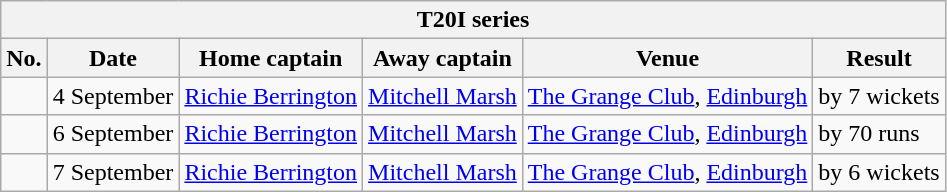<table class="wikitable">
<tr>
<th colspan="9">T20I series</th>
</tr>
<tr>
<th>No.</th>
<th>Date</th>
<th>Home captain</th>
<th>Away captain</th>
<th>Venue</th>
<th>Result</th>
</tr>
<tr>
<td></td>
<td>4 September</td>
<td><a href='#'>Richie Berrington</a></td>
<td><a href='#'>Mitchell Marsh</a></td>
<td><a href='#'>The Grange Club</a>, <a href='#'>Edinburgh</a></td>
<td> by 7 wickets</td>
</tr>
<tr>
<td></td>
<td>6 September</td>
<td><a href='#'>Richie Berrington</a></td>
<td><a href='#'>Mitchell Marsh</a></td>
<td><a href='#'>The Grange Club</a>, <a href='#'>Edinburgh</a></td>
<td> by 70 runs</td>
</tr>
<tr>
<td></td>
<td>7 September</td>
<td><a href='#'>Richie Berrington</a></td>
<td><a href='#'>Mitchell Marsh</a></td>
<td><a href='#'>The Grange Club</a>, <a href='#'>Edinburgh</a></td>
<td> by 6 wickets</td>
</tr>
</table>
